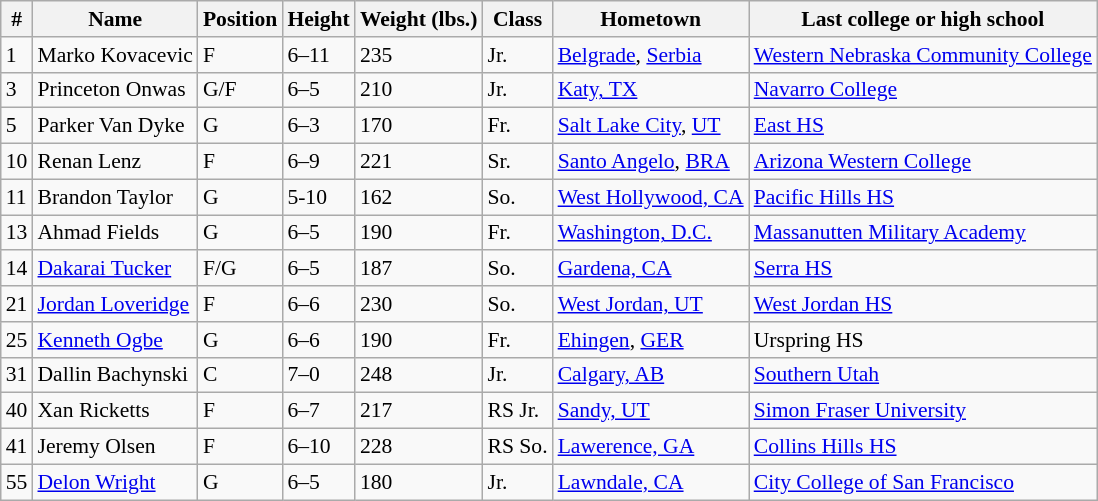<table class="wikitable sortable" style="font-size: 90%">
<tr>
<th>#</th>
<th>Name</th>
<th>Position</th>
<th>Height</th>
<th>Weight (lbs.)</th>
<th>Class</th>
<th>Hometown</th>
<th>Last college or high school</th>
</tr>
<tr>
<td>1</td>
<td>Marko Kovacevic</td>
<td>F</td>
<td>6–11</td>
<td>235</td>
<td>Jr.</td>
<td><a href='#'>Belgrade</a>, <a href='#'>Serbia</a></td>
<td><a href='#'>Western Nebraska Community College</a></td>
</tr>
<tr>
<td>3</td>
<td>Princeton Onwas</td>
<td>G/F</td>
<td>6–5</td>
<td>210</td>
<td>Jr.</td>
<td><a href='#'>Katy, TX</a></td>
<td><a href='#'>Navarro College</a></td>
</tr>
<tr>
<td>5</td>
<td>Parker Van Dyke</td>
<td>G</td>
<td>6–3</td>
<td>170</td>
<td>Fr.</td>
<td><a href='#'>Salt Lake City</a>, <a href='#'>UT</a></td>
<td><a href='#'>East HS</a></td>
</tr>
<tr>
<td>10</td>
<td>Renan Lenz</td>
<td>F</td>
<td>6–9</td>
<td>221</td>
<td>Sr.</td>
<td><a href='#'>Santo Angelo</a>, <a href='#'>BRA</a></td>
<td><a href='#'>Arizona Western College</a></td>
</tr>
<tr>
<td>11</td>
<td>Brandon Taylor</td>
<td>G</td>
<td>5-10</td>
<td>162</td>
<td>So.</td>
<td><a href='#'>West Hollywood, CA</a></td>
<td><a href='#'>Pacific Hills HS</a></td>
</tr>
<tr>
<td>13</td>
<td>Ahmad Fields</td>
<td>G</td>
<td>6–5</td>
<td>190</td>
<td>Fr.</td>
<td><a href='#'>Washington, D.C.</a></td>
<td><a href='#'>Massanutten Military Academy</a></td>
</tr>
<tr>
<td>14</td>
<td><a href='#'>Dakarai Tucker</a></td>
<td>F/G</td>
<td>6–5</td>
<td>187</td>
<td>So.</td>
<td><a href='#'>Gardena, CA</a></td>
<td><a href='#'>Serra HS</a></td>
</tr>
<tr>
<td>21</td>
<td><a href='#'>Jordan Loveridge</a></td>
<td>F</td>
<td>6–6</td>
<td>230</td>
<td>So.</td>
<td><a href='#'>West Jordan, UT</a></td>
<td><a href='#'>West Jordan HS</a></td>
</tr>
<tr>
<td>25</td>
<td><a href='#'>Kenneth Ogbe</a></td>
<td>G</td>
<td>6–6</td>
<td>190</td>
<td>Fr.</td>
<td><a href='#'>Ehingen</a>, <a href='#'>GER</a></td>
<td>Urspring HS</td>
</tr>
<tr>
<td>31</td>
<td>Dallin Bachynski</td>
<td>C</td>
<td>7–0</td>
<td>248</td>
<td>Jr.</td>
<td><a href='#'>Calgary, AB</a></td>
<td><a href='#'>Southern Utah</a></td>
</tr>
<tr>
<td>40</td>
<td>Xan Ricketts</td>
<td>F</td>
<td>6–7</td>
<td>217</td>
<td>RS Jr.</td>
<td><a href='#'>Sandy, UT</a></td>
<td><a href='#'>Simon Fraser University</a></td>
</tr>
<tr>
<td>41</td>
<td>Jeremy Olsen</td>
<td>F</td>
<td>6–10</td>
<td>228</td>
<td>RS So.</td>
<td><a href='#'>Lawerence, GA</a></td>
<td><a href='#'>Collins Hills HS</a></td>
</tr>
<tr>
<td>55</td>
<td><a href='#'>Delon Wright</a></td>
<td>G</td>
<td>6–5</td>
<td>180</td>
<td>Jr.</td>
<td><a href='#'>Lawndale, CA</a></td>
<td><a href='#'>City College of San Francisco</a></td>
</tr>
</table>
